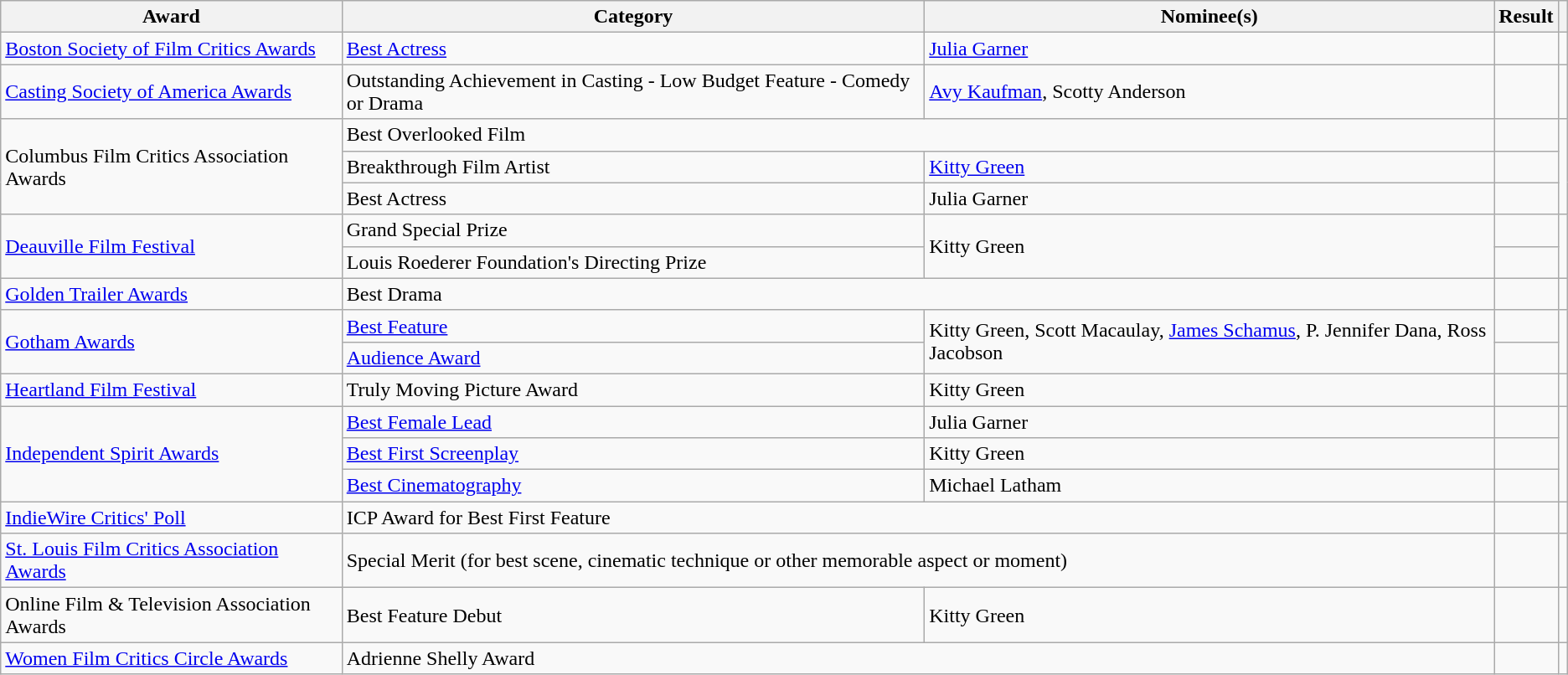<table class="wikitable sortable">
<tr>
<th>Award</th>
<th>Category</th>
<th>Nominee(s)</th>
<th>Result</th>
<th></th>
</tr>
<tr>
<td><a href='#'>Boston Society of Film Critics Awards</a></td>
<td><a href='#'>Best Actress</a></td>
<td><a href='#'>Julia Garner</a></td>
<td></td>
<td align="center"></td>
</tr>
<tr>
<td><a href='#'>Casting Society of America Awards</a></td>
<td>Outstanding Achievement in Casting - Low Budget Feature - Comedy or Drama</td>
<td><a href='#'>Avy Kaufman</a>, Scotty Anderson</td>
<td></td>
<td align="center"></td>
</tr>
<tr>
<td rowspan="3">Columbus Film Critics Association Awards</td>
<td colspan="2">Best Overlooked Film</td>
<td></td>
<td align="center" rowspan="3"></td>
</tr>
<tr>
<td>Breakthrough Film Artist</td>
<td><a href='#'>Kitty Green</a></td>
<td></td>
</tr>
<tr>
<td>Best Actress</td>
<td>Julia Garner</td>
<td></td>
</tr>
<tr>
<td rowspan="2"><a href='#'>Deauville Film Festival</a></td>
<td>Grand Special Prize</td>
<td rowspan="2">Kitty Green</td>
<td></td>
<td rowspan="2" align="center"></td>
</tr>
<tr>
<td>Louis  Roederer Foundation's Directing Prize</td>
<td></td>
</tr>
<tr>
<td><a href='#'>Golden Trailer Awards</a></td>
<td colspan="2">Best Drama</td>
<td></td>
<td align="center"></td>
</tr>
<tr>
<td rowspan="2"><a href='#'>Gotham Awards</a></td>
<td><a href='#'>Best Feature</a></td>
<td rowspan="2">Kitty Green, Scott Macaulay, <a href='#'>James Schamus</a>, P. Jennifer Dana, Ross Jacobson</td>
<td></td>
<td align="center" rowspan="2"></td>
</tr>
<tr>
<td><a href='#'>Audience Award</a></td>
<td></td>
</tr>
<tr>
<td><a href='#'>Heartland Film Festival</a></td>
<td>Truly Moving Picture Award</td>
<td>Kitty Green</td>
<td></td>
<td align="center"></td>
</tr>
<tr>
<td rowspan="3"><a href='#'>Independent Spirit Awards</a></td>
<td><a href='#'>Best Female Lead</a></td>
<td>Julia Garner</td>
<td></td>
<td align="center" rowspan="3"></td>
</tr>
<tr>
<td><a href='#'>Best First Screenplay</a></td>
<td>Kitty Green</td>
<td></td>
</tr>
<tr>
<td><a href='#'>Best Cinematography</a></td>
<td>Michael Latham</td>
<td></td>
</tr>
<tr>
<td><a href='#'>IndieWire Critics' Poll</a></td>
<td colspan="2">ICP Award for Best First Feature</td>
<td></td>
<td align="center"></td>
</tr>
<tr>
<td><a href='#'>St. Louis Film Critics Association Awards</a></td>
<td colspan="2">Special Merit (for best scene, cinematic technique or other memorable aspect or moment)</td>
<td></td>
<td align="center"></td>
</tr>
<tr>
<td>Online Film & Television Association Awards</td>
<td>Best Feature Debut</td>
<td>Kitty Green</td>
<td></td>
<td align="center"></td>
</tr>
<tr>
<td><a href='#'>Women Film Critics Circle Awards</a></td>
<td colspan="2">Adrienne Shelly Award</td>
<td></td>
<td align="center"></td>
</tr>
</table>
